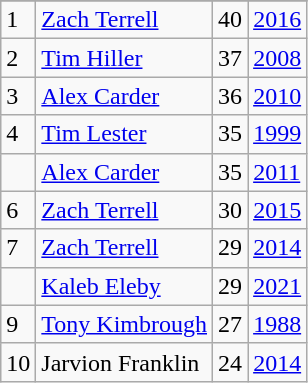<table class="wikitable">
<tr>
</tr>
<tr>
<td>1</td>
<td><a href='#'>Zach Terrell</a></td>
<td><abbr>40</abbr></td>
<td><a href='#'>2016</a></td>
</tr>
<tr>
<td>2</td>
<td><a href='#'>Tim Hiller</a></td>
<td><abbr>37</abbr></td>
<td><a href='#'>2008</a></td>
</tr>
<tr>
<td>3</td>
<td><a href='#'>Alex Carder</a></td>
<td><abbr>36</abbr></td>
<td><a href='#'>2010</a></td>
</tr>
<tr>
<td>4</td>
<td><a href='#'>Tim Lester</a></td>
<td><abbr>35</abbr></td>
<td><a href='#'>1999</a></td>
</tr>
<tr>
<td></td>
<td><a href='#'>Alex Carder</a></td>
<td><abbr>35</abbr></td>
<td><a href='#'>2011</a></td>
</tr>
<tr>
<td>6</td>
<td><a href='#'>Zach Terrell</a></td>
<td><abbr>30</abbr></td>
<td><a href='#'>2015</a></td>
</tr>
<tr>
<td>7</td>
<td><a href='#'>Zach Terrell</a></td>
<td><abbr>29</abbr></td>
<td><a href='#'>2014</a></td>
</tr>
<tr>
<td></td>
<td><a href='#'>Kaleb Eleby</a></td>
<td><abbr>29</abbr></td>
<td><a href='#'>2021</a></td>
</tr>
<tr>
<td>9</td>
<td><a href='#'>Tony Kimbrough</a></td>
<td><abbr>27</abbr></td>
<td><a href='#'>1988</a></td>
</tr>
<tr>
<td>10</td>
<td>Jarvion Franklin</td>
<td><abbr>24</abbr></td>
<td><a href='#'>2014</a></td>
</tr>
</table>
